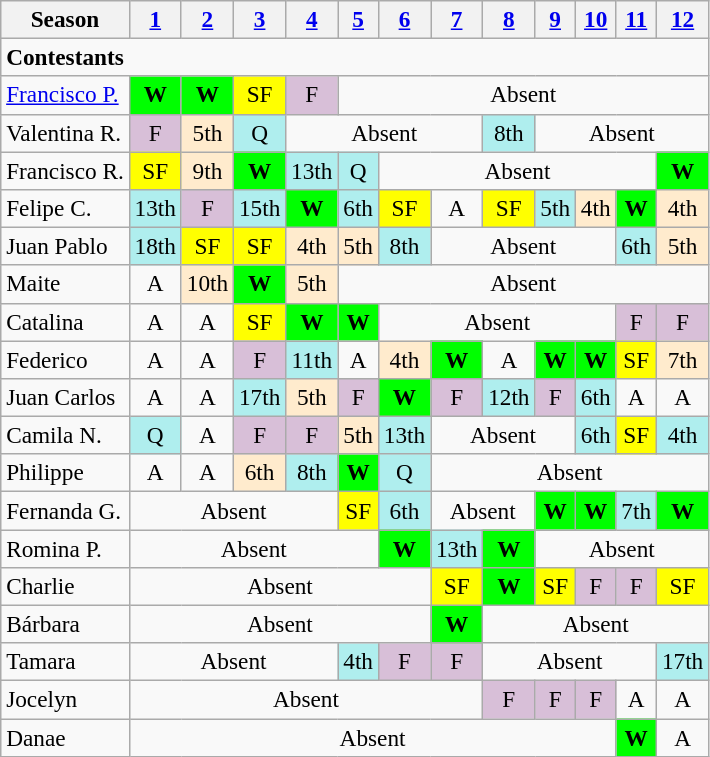<table class=wikitable style=font-size:97%;text-align:center>
<tr>
<th>Season</th>
<th><a href='#'>1</a></th>
<th><a href='#'>2</a></th>
<th><a href='#'>3</a></th>
<th><a href='#'>4</a></th>
<th><a href='#'>5</a></th>
<th><a href='#'>6</a></th>
<th><a href='#'>7</a></th>
<th><a href='#'>8</a></th>
<th><a href='#'>9</a></th>
<th><a href='#'>10</a></th>
<th><a href='#'>11</a></th>
<th><a href='#'>12</a></th>
</tr>
<tr>
<td colspan=13 align=left><strong>Contestants</strong></td>
</tr>
<tr>
<td align=left><a href='#'>Francisco P.</a></td>
<td bgcolor=lime><strong>W</strong></td>
<td bgcolor=lime><strong>W</strong></td>
<td bgcolor=Yellow>SF</td>
<td bgcolor=thistle>F</td>
<td colspan=8>Absent</td>
</tr>
<tr>
<td align=left>Valentina R.</td>
<td bgcolor=thistle>F</td>
<td bgcolor=ffebcd>5th</td>
<td bgcolor=afeeee>Q</td>
<td colspan=4>Absent</td>
<td bgcolor=afeeee>8th</td>
<td colspan=4>Absent</td>
</tr>
<tr>
<td align=left>Francisco R.</td>
<td bgcolor=yellow>SF</td>
<td bgcolor=ffebcd>9th</td>
<td bgcolor=lime><strong>W</strong></td>
<td bgcolor=afeeee>13th</td>
<td bgcolor=afeeee>Q</td>
<td colspan=6>Absent</td>
<td bgcolor=lime><strong>W</strong></td>
</tr>
<tr>
<td align=left>Felipe C.</td>
<td bgcolor=afeeee>13th</td>
<td bgcolor=thistle>F</td>
<td bgcolor=afeeee>15th</td>
<td bgcolor=lime><strong>W</strong></td>
<td bgcolor=afeeee>6th</td>
<td bgcolor=Yellow>SF</td>
<td>A</td>
<td bgcolor=Yellow>SF</td>
<td bgcolor=afeeee>5th</td>
<td bgcolor=ffebcd>4th</td>
<td bgcolor=lime><strong>W</strong></td>
<td bgcolor=ffebcd>4th</td>
</tr>
<tr>
<td align=left>Juan Pablo</td>
<td bgcolor=afeeee>18th</td>
<td bgcolor=yellow>SF</td>
<td bgcolor=yellow>SF</td>
<td bgcolor=ffebcd>4th</td>
<td bgcolor=ffebcd>5th</td>
<td bgcolor=afeeee>8th</td>
<td colspan=4>Absent</td>
<td bgcolor=afeeee>6th</td>
<td bgcolor=ffebcd>5th</td>
</tr>
<tr>
<td align=left>Maite</td>
<td>A</td>
<td bgcolor=ffebcd>10th</td>
<td bgcolor=lime><strong>W</strong></td>
<td bgcolor=ffebcd>5th</td>
<td colspan=8>Absent</td>
</tr>
<tr>
<td align=left>Catalina</td>
<td>A</td>
<td>A</td>
<td bgcolor=yellow>SF</td>
<td bgcolor=lime><strong>W</strong></td>
<td bgcolor=lime><strong>W</strong></td>
<td colspan=5>Absent</td>
<td bgcolor=thistle>F</td>
<td bgcolor=thistle>F</td>
</tr>
<tr>
<td align=left>Federico</td>
<td>A</td>
<td>A</td>
<td bgcolor=thistle>F</td>
<td bgcolor=afeeee>11th</td>
<td>A</td>
<td bgcolor=ffebcd>4th</td>
<td bgcolor=lime><strong>W</strong></td>
<td>A</td>
<td bgcolor=lime><strong>W</strong></td>
<td bgcolor=lime><strong>W</strong></td>
<td bgcolor=yellow>SF</td>
<td bgcolor=ffebcd>7th</td>
</tr>
<tr>
<td align=left>Juan Carlos</td>
<td>A</td>
<td>A</td>
<td bgcolor=afeeee>17th</td>
<td bgcolor=ffebcd>5th</td>
<td bgcolor=thistle>F</td>
<td bgcolor=lime><strong>W</strong></td>
<td bgcolor=thistle>F</td>
<td bgcolor=afeeee>12th</td>
<td bgcolor=thistle>F</td>
<td bgcolor=afeeee>6th</td>
<td>A</td>
<td>A</td>
</tr>
<tr>
<td align=left>Camila N.</td>
<td bgcolor=afeeee>Q</td>
<td>A</td>
<td bgcolor=thistle>F</td>
<td bgcolor=thistle>F</td>
<td bgcolor=ffebcd>5th</td>
<td bgcolor=afeeee>13th</td>
<td colspan=3>Absent</td>
<td bgcolor=afeeee>6th</td>
<td bgcolor=yellow>SF</td>
<td bgcolor=afeeee>4th</td>
</tr>
<tr>
<td align=left>Philippe</td>
<td>A</td>
<td>A</td>
<td bgcolor=ffebcd>6th</td>
<td bgcolor=afeeee>8th</td>
<td bgcolor=lime><strong>W</strong></td>
<td bgcolor=afeeee>Q</td>
<td colspan=6>Absent</td>
</tr>
<tr>
<td align=left>Fernanda G.</td>
<td colspan=4>Absent</td>
<td bgcolor=yellow>SF</td>
<td bgcolor=afeeee>6th</td>
<td colspan=2>Absent</td>
<td bgcolor=lime><strong>W</strong></td>
<td bgcolor=lime><strong>W</strong></td>
<td bgcolor=afeeee>7th</td>
<td bgcolor=lime><strong>W</strong></td>
</tr>
<tr>
<td align=left>Romina P.</td>
<td colspan=5>Absent</td>
<td bgcolor=lime><strong>W</strong></td>
<td bgcolor=afeeee>13th</td>
<td bgcolor=lime><strong>W</strong></td>
<td colspan=4>Absent</td>
</tr>
<tr>
<td align=left>Charlie</td>
<td colspan=6>Absent</td>
<td bgcolor=yellow>SF</td>
<td bgcolor=lime><strong>W</strong></td>
<td bgcolor=yellow>SF</td>
<td bgcolor=thistle>F</td>
<td bgcolor=thistle>F</td>
<td bgcolor=yellow>SF</td>
</tr>
<tr>
<td align=left>Bárbara</td>
<td colspan=6>Absent</td>
<td bgcolor=lime><strong>W</strong></td>
<td colspan=5>Absent</td>
</tr>
<tr>
<td align=left>Tamara</td>
<td colspan=4>Absent</td>
<td bgcolor=afeeee>4th</td>
<td bgcolor=thistle>F</td>
<td bgcolor=thistle>F</td>
<td colspan=4>Absent</td>
<td bgcolor=afeeee>17th</td>
</tr>
<tr>
<td align=left>Jocelyn</td>
<td colspan=7>Absent</td>
<td bgcolor=thistle>F</td>
<td bgcolor=thistle>F</td>
<td bgcolor=thistle>F</td>
<td>A</td>
<td>A</td>
</tr>
<tr>
<td align=left>Danae</td>
<td colspan=10>Absent</td>
<td bgcolor=lime><strong>W</strong></td>
<td>A</td>
</tr>
</table>
